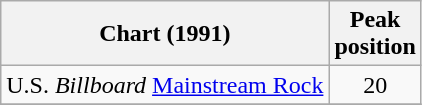<table class="wikitable">
<tr>
<th>Chart (1991)</th>
<th>Peak<br>position</th>
</tr>
<tr>
<td>U.S. <em>Billboard</em> <a href='#'>Mainstream Rock</a></td>
<td align="center">20</td>
</tr>
<tr>
</tr>
</table>
